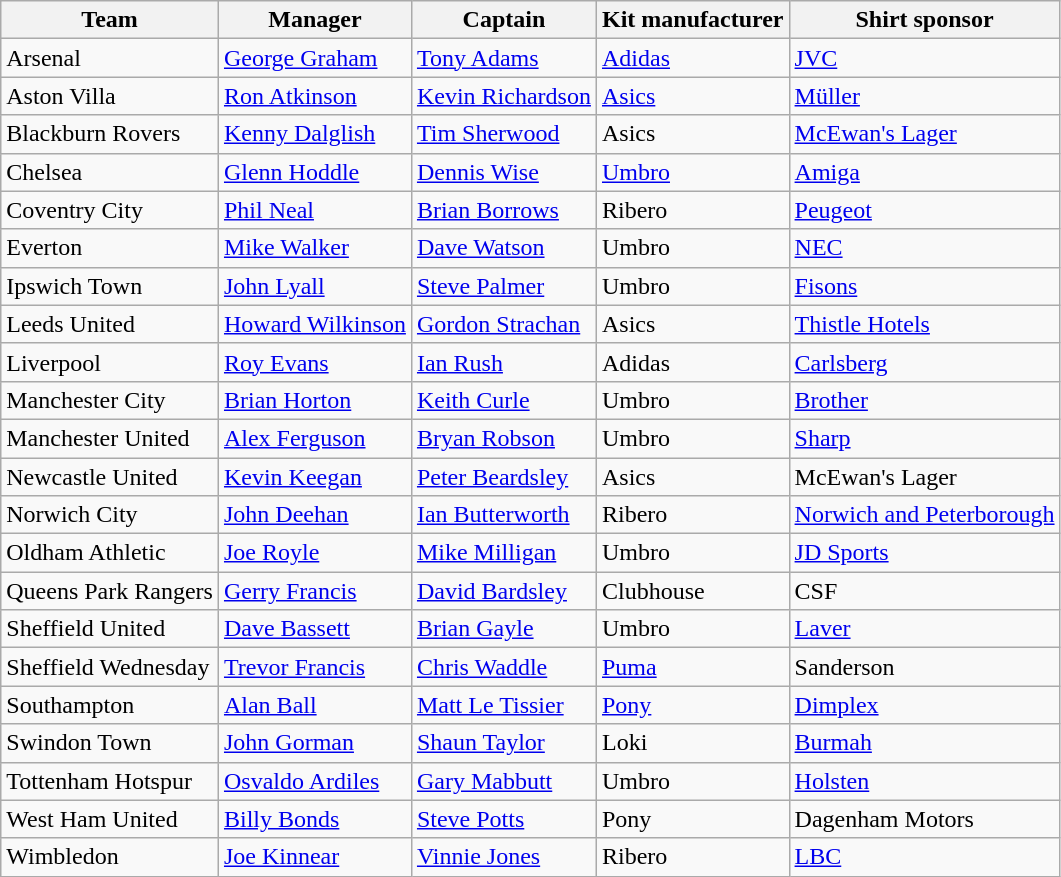<table class="wikitable sortable">
<tr>
<th>Team</th>
<th>Manager</th>
<th>Captain</th>
<th>Kit manufacturer</th>
<th>Shirt sponsor</th>
</tr>
<tr>
<td>Arsenal</td>
<td> <a href='#'>George Graham</a></td>
<td> <a href='#'>Tony Adams</a></td>
<td><a href='#'>Adidas</a></td>
<td><a href='#'>JVC</a></td>
</tr>
<tr>
<td>Aston Villa</td>
<td> <a href='#'>Ron Atkinson</a></td>
<td> <a href='#'>Kevin Richardson</a></td>
<td><a href='#'>Asics</a></td>
<td><a href='#'>Müller</a></td>
</tr>
<tr>
<td>Blackburn Rovers</td>
<td> <a href='#'>Kenny Dalglish</a></td>
<td> <a href='#'>Tim Sherwood</a></td>
<td>Asics</td>
<td><a href='#'>McEwan's Lager</a></td>
</tr>
<tr>
<td>Chelsea</td>
<td> <a href='#'>Glenn Hoddle</a></td>
<td> <a href='#'>Dennis Wise</a></td>
<td><a href='#'>Umbro</a></td>
<td><a href='#'>Amiga</a></td>
</tr>
<tr>
<td>Coventry City</td>
<td> <a href='#'>Phil Neal</a></td>
<td> <a href='#'>Brian Borrows</a></td>
<td>Ribero</td>
<td><a href='#'>Peugeot</a></td>
</tr>
<tr>
<td>Everton</td>
<td> <a href='#'>Mike Walker</a></td>
<td> <a href='#'>Dave Watson</a></td>
<td>Umbro</td>
<td><a href='#'>NEC</a></td>
</tr>
<tr>
<td>Ipswich Town</td>
<td> <a href='#'>John Lyall</a></td>
<td> <a href='#'>Steve Palmer</a></td>
<td>Umbro</td>
<td><a href='#'>Fisons</a></td>
</tr>
<tr>
<td>Leeds United</td>
<td> <a href='#'>Howard Wilkinson</a></td>
<td> <a href='#'>Gordon Strachan</a></td>
<td>Asics</td>
<td><a href='#'>Thistle Hotels</a></td>
</tr>
<tr>
<td>Liverpool</td>
<td> <a href='#'>Roy Evans</a></td>
<td> <a href='#'>Ian Rush</a></td>
<td>Adidas</td>
<td><a href='#'>Carlsberg</a></td>
</tr>
<tr>
<td>Manchester City</td>
<td> <a href='#'>Brian Horton</a></td>
<td> <a href='#'>Keith Curle</a></td>
<td>Umbro</td>
<td><a href='#'>Brother</a></td>
</tr>
<tr>
<td>Manchester United</td>
<td> <a href='#'>Alex Ferguson</a></td>
<td> <a href='#'>Bryan Robson</a></td>
<td>Umbro</td>
<td><a href='#'>Sharp</a></td>
</tr>
<tr>
<td>Newcastle United</td>
<td> <a href='#'>Kevin Keegan</a></td>
<td> <a href='#'>Peter Beardsley</a></td>
<td>Asics</td>
<td>McEwan's Lager</td>
</tr>
<tr>
<td>Norwich City</td>
<td> <a href='#'>John Deehan</a></td>
<td> <a href='#'>Ian Butterworth</a></td>
<td>Ribero</td>
<td><a href='#'>Norwich and Peterborough</a></td>
</tr>
<tr>
<td>Oldham Athletic</td>
<td> <a href='#'>Joe Royle</a></td>
<td> <a href='#'>Mike Milligan</a></td>
<td>Umbro</td>
<td><a href='#'>JD Sports</a></td>
</tr>
<tr>
<td>Queens Park Rangers</td>
<td> <a href='#'>Gerry Francis</a></td>
<td> <a href='#'>David Bardsley</a></td>
<td>Clubhouse</td>
<td>CSF</td>
</tr>
<tr>
<td>Sheffield United</td>
<td> <a href='#'>Dave Bassett</a></td>
<td> <a href='#'>Brian Gayle</a></td>
<td>Umbro</td>
<td><a href='#'>Laver</a></td>
</tr>
<tr>
<td>Sheffield Wednesday</td>
<td> <a href='#'>Trevor Francis</a></td>
<td> <a href='#'>Chris Waddle</a></td>
<td><a href='#'>Puma</a></td>
<td>Sanderson</td>
</tr>
<tr>
<td>Southampton</td>
<td> <a href='#'>Alan Ball</a></td>
<td> <a href='#'>Matt Le Tissier</a></td>
<td><a href='#'>Pony</a></td>
<td><a href='#'>Dimplex</a></td>
</tr>
<tr>
<td>Swindon Town</td>
<td> <a href='#'>John Gorman</a></td>
<td> <a href='#'>Shaun Taylor</a></td>
<td>Loki</td>
<td><a href='#'>Burmah</a></td>
</tr>
<tr>
<td>Tottenham Hotspur</td>
<td> <a href='#'>Osvaldo Ardiles</a></td>
<td> <a href='#'>Gary Mabbutt</a></td>
<td>Umbro</td>
<td><a href='#'>Holsten</a></td>
</tr>
<tr>
<td>West Ham United</td>
<td> <a href='#'>Billy Bonds</a></td>
<td> <a href='#'>Steve Potts</a></td>
<td>Pony</td>
<td>Dagenham Motors</td>
</tr>
<tr>
<td>Wimbledon</td>
<td> <a href='#'>Joe Kinnear</a></td>
<td> <a href='#'>Vinnie Jones</a></td>
<td>Ribero</td>
<td><a href='#'>LBC</a></td>
</tr>
</table>
